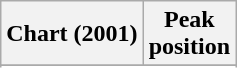<table class="wikitable sortable plainrowheaders" style="text-align:center">
<tr>
<th scope="col">Chart (2001)</th>
<th scope="col">Peak<br>position</th>
</tr>
<tr>
</tr>
<tr>
</tr>
<tr>
</tr>
<tr>
</tr>
</table>
